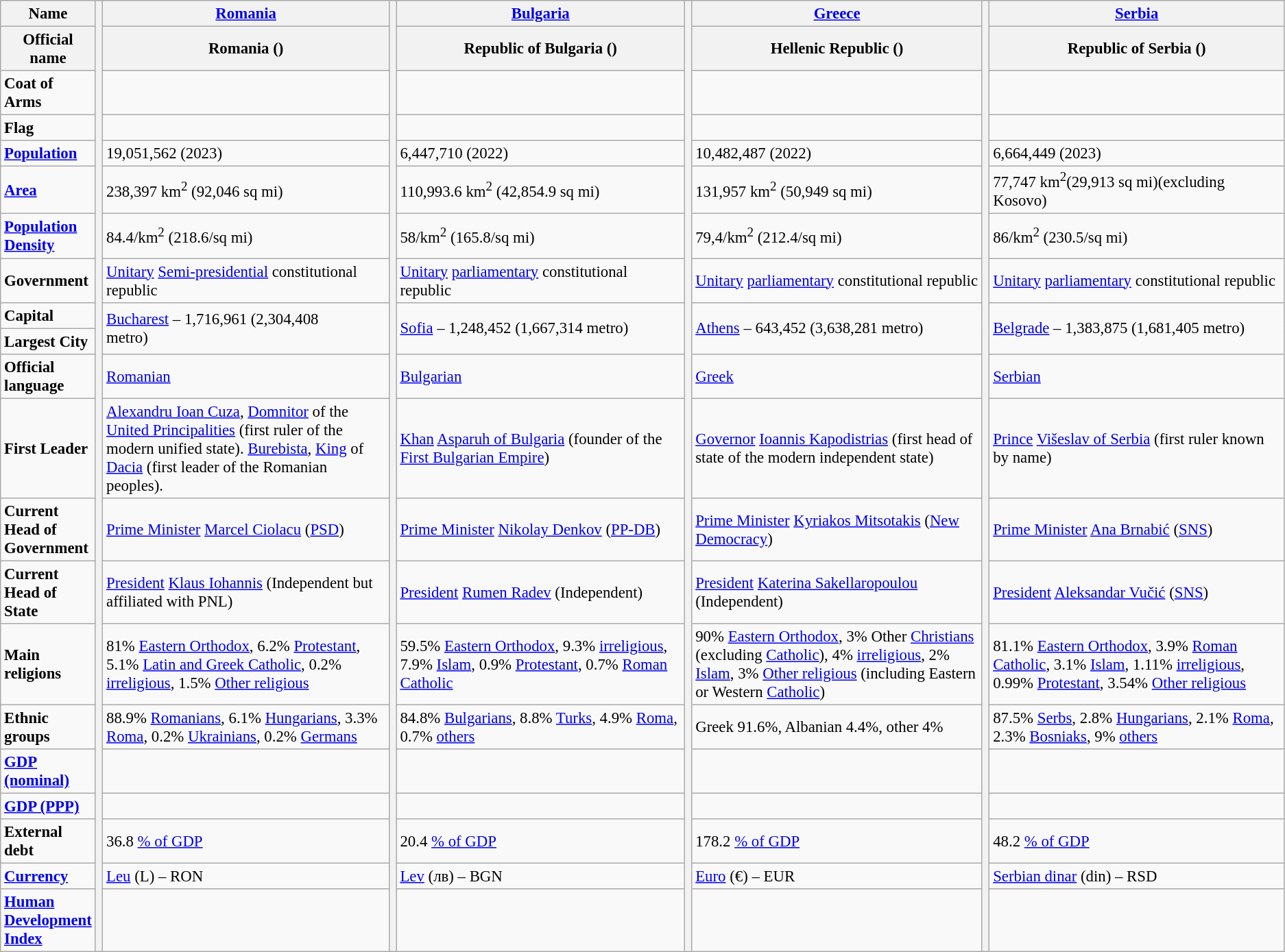<table class="wikitable" style="font-size:95%;">
<tr>
<th>Name</th>
<th rowspan=21></th>
<th width="325"><strong><a href='#'>Romania</a></strong></th>
<th rowspan=21></th>
<th width="325"><strong><a href='#'>Bulgaria</a></strong></th>
<th rowspan=21></th>
<th width="325"><strong><a href='#'>Greece</a></strong></th>
<th rowspan=21></th>
<th width="325"><strong><a href='#'>Serbia</a></strong></th>
</tr>
<tr>
<th>Official name</th>
<th>Romania ()</th>
<th>Republic of Bulgaria ()</th>
<th>Hellenic Republic ()</th>
<th>Republic of Serbia ()</th>
</tr>
<tr>
<td><strong>Coat of Arms</strong></td>
<td style="text-align:center"></td>
<td style="text-align:center"></td>
<td style="text-align:center"></td>
<td style="text-align:center"></td>
</tr>
<tr>
<td><strong>Flag</strong></td>
<td style="text-align:center"></td>
<td style="text-align:center"></td>
<td style="text-align:center"></td>
<td style="text-align:center"></td>
</tr>
<tr>
<td><strong><a href='#'>Population</a></strong></td>
<td> 19,051,562 (2023)</td>
<td> 6,447,710 (2022)</td>
<td> 10,482,487 (2022)</td>
<td> 6,664,449 (2023)</td>
</tr>
<tr>
<td><strong><a href='#'>Area</a></strong></td>
<td>238,397 km<sup>2</sup> (92,046 sq mi)</td>
<td>110,993.6 km<sup>2</sup> (42,854.9 sq mi)</td>
<td>131,957 km<sup>2</sup> (50,949 sq mi)</td>
<td>77,747 km<sup>2</sup>(29,913 sq mi)(excluding Kosovo)</td>
</tr>
<tr>
<td><strong><a href='#'>Population Density</a></strong></td>
<td>84.4/km<sup>2</sup> (218.6/sq mi)</td>
<td>58/km<sup>2</sup> (165.8/sq mi)</td>
<td>79,4/km<sup>2</sup> (212.4/sq mi)</td>
<td>86/km<sup>2</sup> (230.5/sq mi)</td>
</tr>
<tr>
<td><strong>Government</strong></td>
<td><a href='#'>Unitary</a> <a href='#'>Semi-presidential</a> constitutional republic</td>
<td><a href='#'>Unitary</a> <a href='#'>parliamentary</a> constitutional republic</td>
<td><a href='#'>Unitary</a> <a href='#'>parliamentary</a> constitutional republic</td>
<td><a href='#'>Unitary</a> <a href='#'>parliamentary</a> constitutional republic</td>
</tr>
<tr>
<td><strong>Capital</strong></td>
<td rowspan="2"><a href='#'>Bucharest</a> – 1,716,961 (2,304,408<br>metro)</td>
<td rowspan="2"><a href='#'>Sofia</a> – 1,248,452 (1,667,314 metro)</td>
<td rowspan="2"><a href='#'>Athens</a> – 643,452 (3,638,281 metro)</td>
<td rowspan="2"><a href='#'>Belgrade</a> – 1,383,875 (1,681,405 metro)</td>
</tr>
<tr>
<td><strong>Largest City</strong></td>
</tr>
<tr>
<td><strong>Official language</strong></td>
<td><a href='#'>Romanian</a></td>
<td><a href='#'>Bulgarian</a></td>
<td><a href='#'>Greek</a></td>
<td><a href='#'>Serbian</a></td>
</tr>
<tr>
<td><strong>First Leader</strong></td>
<td><a href='#'>Alexandru Ioan Cuza</a>, <a href='#'>Domnitor</a>  of the  <a href='#'>United Principalities</a> (first ruler of the modern unified state). <a href='#'>Burebista</a>, <a href='#'>King</a> of <a href='#'>Dacia</a> (first leader of the Romanian peoples).</td>
<td><a href='#'>Khan</a> <a href='#'>Asparuh of Bulgaria</a> (founder of the <a href='#'>First Bulgarian Empire</a>)</td>
<td><a href='#'>Governor</a> <a href='#'>Ioannis Kapodistrias</a> (first head of state of the modern independent state)</td>
<td><a href='#'>Prince</a> <a href='#'>Višeslav of Serbia</a> (first ruler known by name)</td>
</tr>
<tr>
<td><strong>Current Head of Government</strong></td>
<td><a href='#'>Prime Minister</a> <a href='#'>Marcel Ciolacu</a> (<a href='#'>PSD</a>)</td>
<td><a href='#'>Prime Minister</a> <a href='#'>Nikolay Denkov</a> (<a href='#'>PP-DB</a>)</td>
<td><a href='#'>Prime Minister</a> <a href='#'>Kyriakos Mitsotakis</a> (<a href='#'>New Democracy</a>)</td>
<td><a href='#'>Prime Minister</a> <a href='#'>Ana Brnabić</a> (<a href='#'>SNS</a>)</td>
</tr>
<tr>
<td><strong>Current Head of State</strong></td>
<td><a href='#'>President</a> <a href='#'>Klaus Iohannis</a> (Independent but affiliated with PNL)</td>
<td><a href='#'>President</a> <a href='#'>Rumen Radev</a> (Independent)</td>
<td><a href='#'>President</a> <a href='#'>Katerina Sakellaropoulou</a> (Independent)</td>
<td><a href='#'>President</a> <a href='#'>Aleksandar Vučić</a> (<a href='#'>SNS</a>)</td>
</tr>
<tr>
<td><strong>Main religions</strong></td>
<td>81% <a href='#'>Eastern Orthodox</a>, 6.2% <a href='#'>Protestant</a>, 5.1% <a href='#'>Latin and Greek Catholic</a>, 0.2% <a href='#'>irreligious</a>,  1.5% <a href='#'>Other religious</a></td>
<td>59.5% <a href='#'>Eastern Orthodox</a>,  9.3% <a href='#'>irreligious</a>,  7.9% <a href='#'>Islam</a>,  0.9% <a href='#'>Protestant</a>,  0.7% <a href='#'>Roman Catholic</a></td>
<td>90% <a href='#'>Eastern Orthodox</a>,  3% Other <a href='#'>Christians </a> (excluding <a href='#'>Catholic</a>),  4% <a href='#'>irreligious</a>,   2% <a href='#'>Islam</a>,  3% <a href='#'>Other religious</a> (including Eastern or Western <a href='#'>Catholic</a>)</td>
<td>81.1% <a href='#'>Eastern Orthodox</a>,  3.9% <a href='#'>Roman Catholic</a>,  3.1% <a href='#'>Islam</a>,   1.11% <a href='#'>irreligious</a>,  0.99% <a href='#'>Protestant</a>,  3.54% <a href='#'>Other religious</a></td>
</tr>
<tr>
<td><strong>Ethnic groups</strong></td>
<td>88.9% <a href='#'>Romanians</a>,  6.1% <a href='#'>Hungarians</a>,  3.3% <a href='#'>Roma</a>,  0.2% <a href='#'>Ukrainians</a>, 0.2% <a href='#'>Germans</a></td>
<td>84.8% <a href='#'>Bulgarians</a>,  8.8% <a href='#'>Turks</a>,  4.9% <a href='#'>Roma</a>,  0.7% <a href='#'>others</a></td>
<td>Greek 91.6%, Albanian 4.4%, other 4% </td>
<td>87.5% <a href='#'>Serbs</a>,  2.8% <a href='#'>Hungarians</a>, 2.1% <a href='#'>Roma</a>,  2.3% <a href='#'>Bosniaks</a>, 9% <a href='#'>others</a></td>
</tr>
<tr>
<td><strong><a href='#'>GDP (nominal)</a></strong></td>
<td></td>
<td></td>
<td></td>
<td></td>
</tr>
<tr>
<td><strong><a href='#'>GDP (PPP)</a></strong></td>
<td></td>
<td></td>
<td></td>
<td></td>
</tr>
<tr>
<td><strong>External debt</strong></td>
<td>36.8 <a href='#'>% of GDP</a></td>
<td>20.4 <a href='#'>% of GDP</a></td>
<td>178.2 <a href='#'>% of GDP</a></td>
<td>48.2 <a href='#'>% of GDP</a></td>
</tr>
<tr>
<td><strong><a href='#'>Currency</a></strong></td>
<td><a href='#'>Leu</a> (L) – RON</td>
<td><a href='#'>Lev</a> (лв) – BGN</td>
<td><a href='#'>Euro</a> (€) – EUR</td>
<td><a href='#'>Serbian dinar</a> (din) – RSD</td>
</tr>
<tr>
<td><strong><a href='#'>Human Development Index</a></strong></td>
<td></td>
<td></td>
<td></td>
<td></td>
</tr>
</table>
